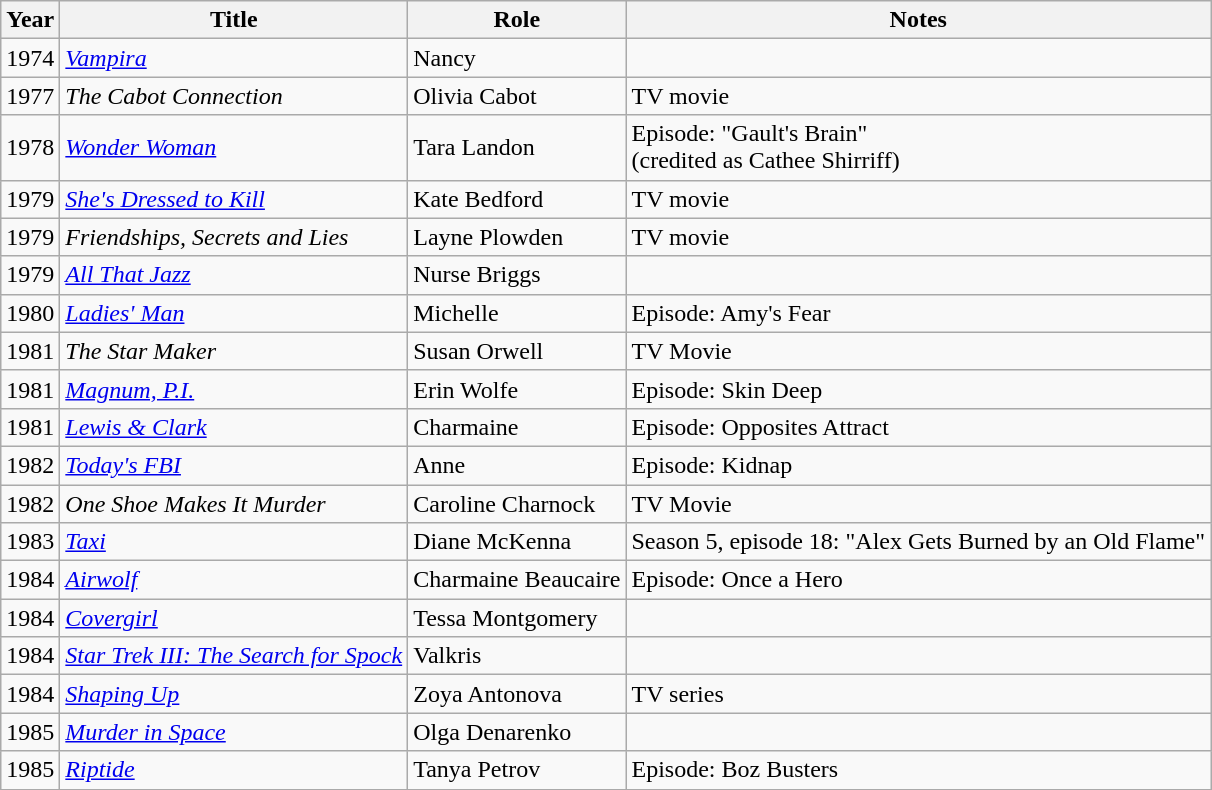<table class="wikitable sortable">
<tr>
<th>Year</th>
<th>Title</th>
<th>Role</th>
<th class="unsortable">Notes</th>
</tr>
<tr>
<td>1974</td>
<td><em><a href='#'>Vampira</a></em></td>
<td>Nancy</td>
<td></td>
</tr>
<tr>
<td>1977</td>
<td data-sort-value="Cabot Connection, The"><em>The Cabot Connection</em></td>
<td>Olivia Cabot</td>
<td>TV movie</td>
</tr>
<tr>
<td>1978</td>
<td><em><a href='#'>Wonder Woman</a></em></td>
<td>Tara Landon</td>
<td>Episode: "Gault's Brain"<br>(credited as Cathee Shirriff)</td>
</tr>
<tr>
<td>1979</td>
<td><em><a href='#'>She's Dressed to Kill</a></em></td>
<td>Kate Bedford</td>
<td>TV movie</td>
</tr>
<tr>
<td>1979</td>
<td><em>Friendships, Secrets and Lies</em></td>
<td>Layne Plowden</td>
<td>TV movie</td>
</tr>
<tr>
<td>1979</td>
<td><em><a href='#'>All That Jazz</a></em></td>
<td>Nurse Briggs</td>
<td></td>
</tr>
<tr>
<td>1980</td>
<td><em><a href='#'>Ladies' Man</a></em></td>
<td>Michelle</td>
<td>Episode: Amy's Fear</td>
</tr>
<tr>
<td>1981</td>
<td data-sort-value="Star Maker, The"><em>The Star Maker</em></td>
<td>Susan Orwell</td>
<td>TV Movie</td>
</tr>
<tr>
<td>1981</td>
<td><em><a href='#'>Magnum, P.I.</a></em></td>
<td>Erin Wolfe</td>
<td>Episode: Skin Deep</td>
</tr>
<tr>
<td>1981</td>
<td><em><a href='#'>Lewis & Clark</a></em></td>
<td>Charmaine</td>
<td>Episode: Opposites Attract</td>
</tr>
<tr>
<td>1982</td>
<td><em><a href='#'>Today's FBI</a></em></td>
<td>Anne</td>
<td>Episode: Kidnap</td>
</tr>
<tr>
<td>1982</td>
<td><em>One Shoe Makes It Murder</em></td>
<td>Caroline Charnock</td>
<td>TV Movie</td>
</tr>
<tr>
<td>1983</td>
<td><em><a href='#'>Taxi</a></em></td>
<td>Diane McKenna</td>
<td>Season 5, episode 18: "Alex Gets Burned by an Old Flame"</td>
</tr>
<tr>
<td>1984</td>
<td><em><a href='#'>Airwolf</a></em></td>
<td>Charmaine Beaucaire</td>
<td>Episode: Once a Hero</td>
</tr>
<tr>
<td>1984</td>
<td><em><a href='#'>Covergirl</a></em></td>
<td>Tessa Montgomery</td>
<td></td>
</tr>
<tr>
<td>1984</td>
<td><em><a href='#'>Star Trek III: The Search for Spock</a></em></td>
<td>Valkris</td>
<td></td>
</tr>
<tr>
<td>1984</td>
<td><em><a href='#'>Shaping Up</a></em></td>
<td>Zoya Antonova</td>
<td>TV series</td>
</tr>
<tr>
<td>1985</td>
<td><em><a href='#'>Murder in Space</a></em></td>
<td>Olga Denarenko</td>
<td></td>
</tr>
<tr>
<td>1985</td>
<td><em><a href='#'>Riptide</a></em></td>
<td>Tanya Petrov</td>
<td>Episode: Boz Busters</td>
</tr>
</table>
